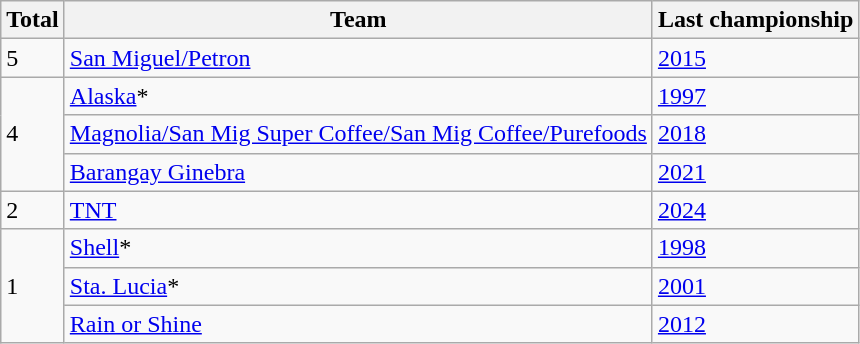<table class="wikitable">
<tr>
<th>Total</th>
<th>Team</th>
<th>Last championship</th>
</tr>
<tr>
<td>5</td>
<td><a href='#'>San Miguel/Petron</a></td>
<td><a href='#'>2015</a></td>
</tr>
<tr>
<td rowspan=3>4</td>
<td><a href='#'>Alaska</a>*</td>
<td><a href='#'>1997</a></td>
</tr>
<tr>
<td><a href='#'>Magnolia/San Mig Super Coffee/San Mig Coffee/Purefoods</a></td>
<td><a href='#'>2018</a></td>
</tr>
<tr>
<td><a href='#'>Barangay Ginebra</a></td>
<td><a href='#'>2021</a></td>
</tr>
<tr>
<td>2</td>
<td><a href='#'>TNT</a></td>
<td><a href='#'>2024</a></td>
</tr>
<tr>
<td rowspan=3>1</td>
<td><a href='#'>Shell</a>*</td>
<td><a href='#'>1998</a></td>
</tr>
<tr>
<td><a href='#'>Sta. Lucia</a>*</td>
<td><a href='#'>2001</a></td>
</tr>
<tr>
<td><a href='#'>Rain or Shine</a></td>
<td><a href='#'>2012</a></td>
</tr>
</table>
